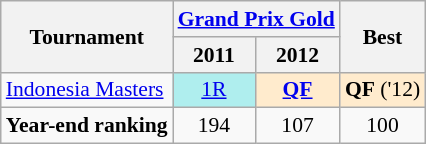<table class="wikitable" style="font-size: 90%; text-align:center">
<tr>
<th rowspan="2">Tournament</th>
<th colspan="2"><a href='#'>Grand Prix Gold</a></th>
<th rowspan="2">Best</th>
</tr>
<tr>
<th>2011</th>
<th>2012</th>
</tr>
<tr>
<td align=left><a href='#'>Indonesia Masters</a></td>
<td bgcolor=AFEEEE><a href='#'>1R</a></td>
<td bgcolor=FFEBCD><strong><a href='#'>QF</a></strong></td>
<td bgcolor=FFEBCD><strong>QF</strong> ('12)</td>
</tr>
<tr>
<td align=left><strong>Year-end ranking</strong></td>
<td>194</td>
<td>107</td>
<td>100</td>
</tr>
</table>
